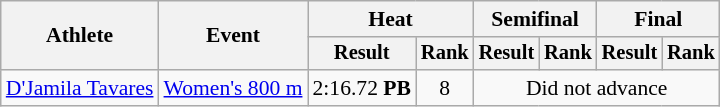<table class="wikitable" style="font-size:90%">
<tr>
<th rowspan="2">Athlete</th>
<th rowspan="2">Event</th>
<th colspan="2">Heat</th>
<th colspan="2">Semifinal</th>
<th colspan="2">Final</th>
</tr>
<tr style="font-size:95%">
<th>Result</th>
<th>Rank</th>
<th>Result</th>
<th>Rank</th>
<th>Result</th>
<th>Rank</th>
</tr>
<tr align=center>
<td align=left><a href='#'>D'Jamila Tavares</a></td>
<td align=left><a href='#'>Women's 800 m</a></td>
<td>2:16.72 <strong>PB</strong></td>
<td>8</td>
<td colspan="4">Did not advance</td>
</tr>
</table>
